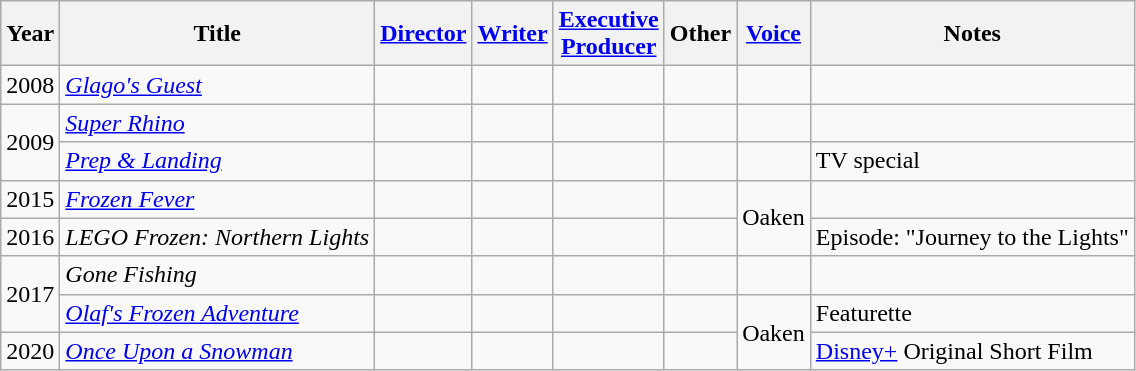<table class="wikitable">
<tr>
<th>Year</th>
<th>Title</th>
<th><a href='#'>Director</a></th>
<th><a href='#'>Writer</a></th>
<th><a href='#'>Executive<br>Producer</a></th>
<th>Other</th>
<th><a href='#'>Voice</a></th>
<th>Notes</th>
</tr>
<tr>
<td>2008</td>
<td><em><a href='#'>Glago's Guest</a></em></td>
<td></td>
<td></td>
<td></td>
<td></td>
<td></td>
<td></td>
</tr>
<tr>
<td rowspan="2">2009</td>
<td><em><a href='#'>Super Rhino</a></em></td>
<td></td>
<td></td>
<td></td>
<td></td>
<td></td>
<td></td>
</tr>
<tr>
<td><em><a href='#'>Prep & Landing</a></em></td>
<td></td>
<td></td>
<td></td>
<td></td>
<td></td>
<td>TV special</td>
</tr>
<tr>
<td>2015</td>
<td><em><a href='#'>Frozen Fever</a></em></td>
<td></td>
<td></td>
<td></td>
<td></td>
<td rowspan="2">Oaken</td>
<td></td>
</tr>
<tr>
<td>2016</td>
<td><em>LEGO Frozen: Northern Lights</em></td>
<td></td>
<td></td>
<td></td>
<td></td>
<td>Episode: "Journey to the Lights"</td>
</tr>
<tr>
<td rowspan="2">2017</td>
<td><em>Gone Fishing</em></td>
<td></td>
<td></td>
<td></td>
<td></td>
<td></td>
<td></td>
</tr>
<tr>
<td><em><a href='#'>Olaf's Frozen Adventure</a></em></td>
<td></td>
<td></td>
<td></td>
<td></td>
<td rowspan="2">Oaken</td>
<td>Featurette</td>
</tr>
<tr>
<td>2020</td>
<td><em><a href='#'>Once Upon a Snowman</a></em></td>
<td></td>
<td></td>
<td></td>
<td></td>
<td><a href='#'>Disney+</a> Original Short Film</td>
</tr>
</table>
